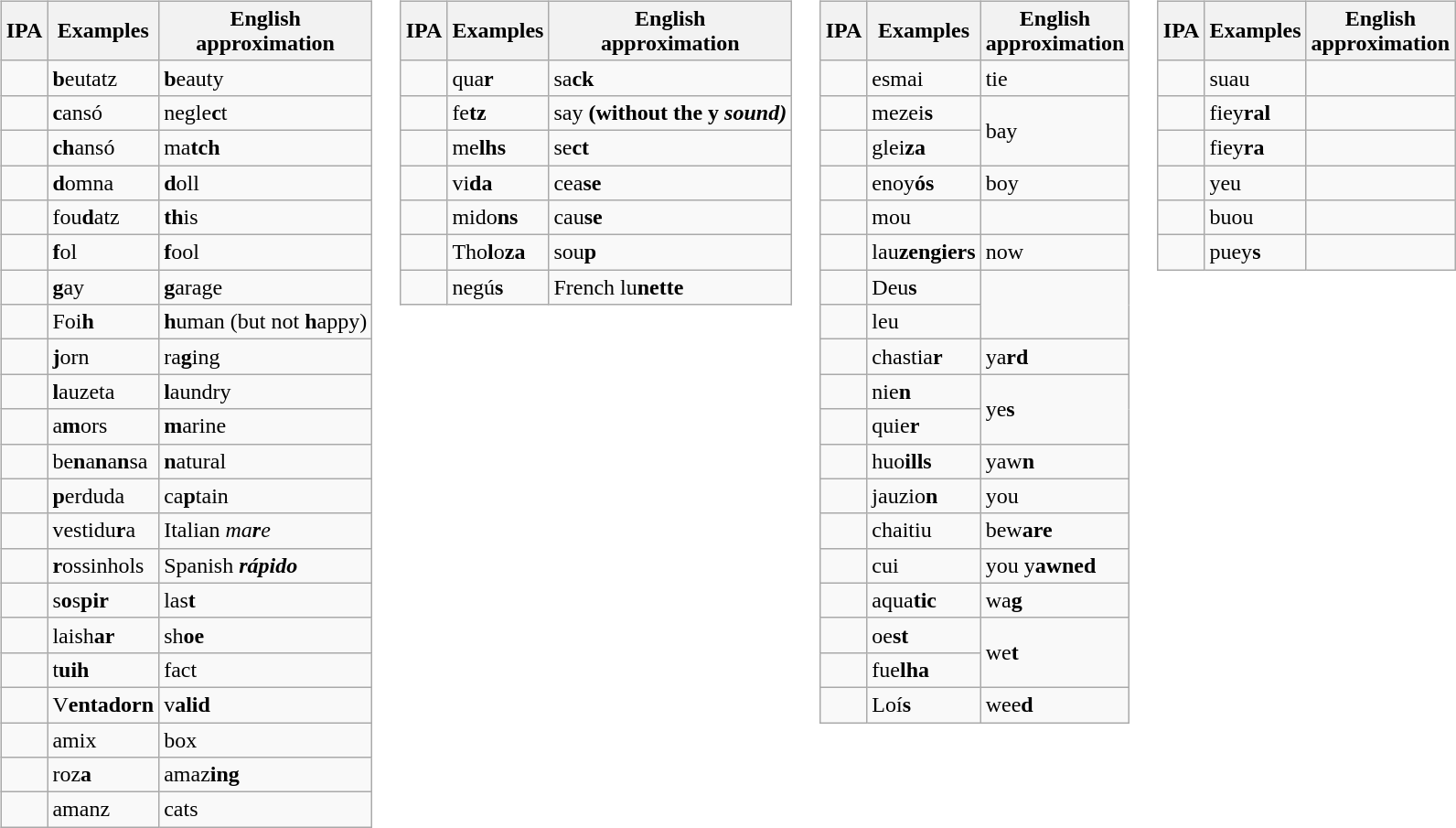<table style="">
<tr ---->
<td style="vertical-align: top;"><br><table class="wikitable">
<tr>
<th>IPA</th>
<th>Examples</th>
<th>English<br>approximation</th>
</tr>
<tr>
<td style="text-align: center;"><big></big></td>
<td><strong>b</strong>eutatz</td>
<td><strong>b</strong>eauty</td>
</tr>
<tr>
<td style="text-align: center;"><big></big></td>
<td><strong>c</strong>ansó</td>
<td>negle<strong>c</strong>t</td>
</tr>
<tr>
<td style="text-align: center;"><big></big></td>
<td><strong>ch</strong>ansó</td>
<td>ma<strong>tch</strong></td>
</tr>
<tr>
<td style="text-align: center;"><big></big></td>
<td><strong>d</strong>omna</td>
<td><strong>d</strong>oll</td>
</tr>
<tr>
<td style="text-align: center;"><big></big></td>
<td>fou<strong>d</strong>atz</td>
<td><strong>th</strong>is</td>
</tr>
<tr>
<td style="text-align: center;"><big></big></td>
<td><strong>f</strong>ol</td>
<td><strong>f</strong>ool</td>
</tr>
<tr>
<td style="text-align: center;"><big></big></td>
<td><strong>g</strong>ay</td>
<td><strong>g</strong>arage</td>
</tr>
<tr>
<td style="text-align: center;"><big></big></td>
<td>Foi<strong>h</strong></td>
<td><strong>h</strong>uman (but not <strong>h</strong>appy)</td>
</tr>
<tr>
<td style="text-align: center;"><big></big></td>
<td><strong>j</strong>orn</td>
<td>ra<strong>g</strong>ing</td>
</tr>
<tr>
<td style="text-align: center;"><big></big></td>
<td><strong>l</strong>auzeta</td>
<td><strong>l</strong>aundry</td>
</tr>
<tr>
<td style="text-align: center;"><big></big></td>
<td>a<strong>m</strong>ors</td>
<td><strong>m</strong>arine</td>
</tr>
<tr>
<td style="text-align: center;"><big></big></td>
<td>be<strong>n</strong>a<strong>n</strong>a<strong>n</strong>sa</td>
<td><strong>n</strong>atural</td>
</tr>
<tr>
<td style="text-align: center;"><big></big></td>
<td><strong>p</strong>erduda</td>
<td>ca<strong>p</strong>tain</td>
</tr>
<tr>
<td style="text-align: center;"><big></big></td>
<td>vestidu<strong>r</strong>a</td>
<td>Italian <em>ma<strong>r</strong>e</em></td>
</tr>
<tr>
<td style="text-align: center;"><big></big></td>
<td><strong>r</strong>ossinhols</td>
<td>Spanish <strong><em>r<strong>ápido<em></td>
</tr>
<tr>
<td style="text-align: center;"><big></big></td>
<td></strong>s<strong>o</strong>s<strong>pir</td>
<td>la</strong>s<strong>t</td>
</tr>
<tr>
<td style="text-align: center;"><big></big></td>
<td>lai</strong>sh<strong>ar</td>
<td></strong>sh<strong>oe</td>
</tr>
<tr>
<td style="text-align: center;"><big></big></td>
<td></strong>t<strong>uih</td>
<td>fac</strong>t<strong></td>
</tr>
<tr>
<td style="text-align: center;"><big></big></td>
<td></strong>V<strong>entadorn</td>
<td></strong>v<strong>alid</td>
</tr>
<tr>
<td style="text-align: center;"><big></big></td>
<td>ami</strong>x<strong></td>
<td>bo</strong>x<strong></td>
</tr>
<tr>
<td style="text-align: center;"><big></big></td>
<td>ro</strong>z<strong>a</td>
<td>ama</strong>z<strong>ing</td>
</tr>
<tr>
<td style="text-align: center;"><big></big></td>
<td>aman</strong>z<strong></td>
<td>ca</strong>ts<strong></td>
</tr>
</table>
</td>
<td style="vertical-align: top;"><br><table class="wikitable">
<tr>
<th>IPA</th>
<th>Examples</th>
<th>English<br>approximation</th>
</tr>
<tr>
<td style="text-align: center;"><big></big></td>
<td>qu</strong>a<strong>r</td>
<td>s</strong>a<strong>ck</td>
</tr>
<tr>
<td style="text-align: center;"><big></big></td>
<td>f</strong>e<strong>tz</td>
<td>s</strong>ay<strong> (without the </em>y<em> sound)</td>
</tr>
<tr>
<td style="text-align: center;"><big></big></td>
<td>m</strong>e<strong>lhs</td>
<td>s</strong>e<strong>ct</td>
</tr>
<tr>
<td style="text-align: center;"><big></big></td>
<td>v</strong>i<strong>da</td>
<td>c</strong>ea<strong>se</td>
</tr>
<tr>
<td style="text-align: center;"><big></big></td>
<td>mid</strong>o<strong>ns</td>
<td>c</strong>au<strong>se</td>
</tr>
<tr>
<td style="text-align: center;"><big></big></td>
<td>Th</strong>o<strong>l</strong>o<strong>za</td>
<td>s</strong>ou<strong>p</td>
</tr>
<tr>
<td style="text-align: center;"><big></big></td>
<td>neg</strong>ú<strong>s</td>
<td>French </em>l</strong>u<strong>nette<em></td>
</tr>
</table>
</td>
<td style="vertical-align: top;"><br><table class="wikitable">
<tr>
<th>IPA</th>
<th>Examples</th>
<th>English<br>approximation</th>
</tr>
<tr>
<td style="text-align: center;"><big></big></td>
<td>esm</strong>ai<strong></td>
<td>t</strong>ie<strong></td>
</tr>
<tr>
<td style="text-align: center;"><big></big></td>
<td>mez</strong>ei<strong>s</td>
<td rowspan="2">b</strong>ay<strong></td>
</tr>
<tr>
<td style="text-align: center;"><big></big></td>
<td>gl</strong>ei<strong>za</td>
</tr>
<tr>
<td style="text-align: center;"><big></big></td>
<td>en</strong>oy<strong>ós</td>
<td>b</strong>oy<strong></td>
</tr>
<tr>
<td style="text-align: center;"><big></big></td>
<td>m</strong>ou<strong></td>
<td></td>
</tr>
<tr>
<td style="text-align: center;"><big></big></td>
<td>l</strong>au<strong>zengiers</td>
<td>n</strong>ow<strong></td>
</tr>
<tr>
<td style="text-align: center;"><big></big></td>
<td>D</strong>eu<strong>s</td>
<td rowspan="2"></td>
</tr>
<tr>
<td style="text-align: center;"><big></big></td>
<td>l</strong>eu<strong></td>
</tr>
<tr>
<td style="text-align: center;"><big></big></td>
<td>chast</strong>ia<strong>r</td>
<td></strong>ya<strong>rd</td>
</tr>
<tr>
<td style="text-align: center;"><big></big></td>
<td>n</strong>ie<strong>n</td>
<td rowspan="2"></strong>ye<strong>s</td>
</tr>
<tr>
<td style="text-align: center;"><big></big></td>
<td>qu</strong>ie<strong>r</td>
</tr>
<tr>
<td style="text-align: center;"><big></big></td>
<td>h</strong>uo<strong>ills</td>
<td></strong>yaw<strong>n</td>
</tr>
<tr>
<td style="text-align: center;"><big></big></td>
<td>jauz</strong>io<strong>n</td>
<td></strong>you<strong></td>
</tr>
<tr>
<td style="text-align: center;"><big></big></td>
<td>chait</strong>iu<strong></td>
<td>b</strong>ew<strong>are</td>
</tr>
<tr>
<td style="text-align: center;"><big></big></td>
<td>c</strong>ui<strong></td>
<td>y</strong>ou y<strong>awned</td>
</tr>
<tr>
<td style="text-align: center;"><big></big></td>
<td>aq</strong>ua<strong>tic</td>
<td></strong>wa<strong>g</td>
</tr>
<tr>
<td style="text-align: center;"><big></big></td>
<td></strong>oe<strong>st</td>
<td rowspan="2"></strong>we<strong>t</td>
</tr>
<tr>
<td style="text-align: center;"><big></big></td>
<td>f</strong>ue<strong>lha</td>
</tr>
<tr>
<td style="text-align: center;"><big></big></td>
<td>L</strong>oí<strong>s</td>
<td rowspan="2"></strong>wee<strong>d</td>
</tr>
</table>
</td>
<td style="vertical-align: top;"><br><table class="wikitable">
<tr>
<th>IPA</th>
<th>Examples</th>
<th>English<br>approximation</th>
</tr>
<tr>
<td style="text-align: center;"><big></big></td>
<td>s</strong>uau<strong></td>
<td></td>
</tr>
<tr>
<td style="text-align: center;"><big></big></td>
<td>f</strong>iey<strong>ral</td>
<td></td>
</tr>
<tr>
<td style="text-align: center;"><big></big></td>
<td>f</strong>iey<strong>ra</td>
<td></td>
</tr>
<tr>
<td style="text-align: center;"><big></big></td>
<td></strong>yeu<strong></td>
<td></td>
</tr>
<tr>
<td style="text-align: center;"><big></big></td>
<td>b</strong>uou<strong></td>
<td></td>
</tr>
<tr>
<td style="text-align: center;"><big></big></td>
<td>p</strong>uey<strong>s</td>
<td></td>
</tr>
</table>
</td>
</tr>
</table>
